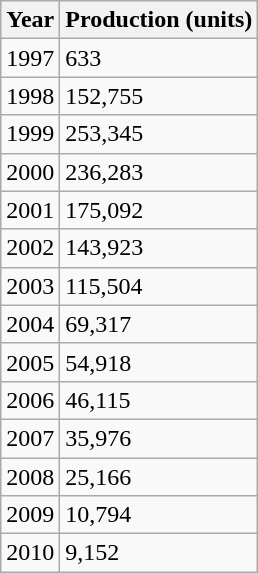<table class="wikitable">
<tr>
<th>Year</th>
<th>Production (units)</th>
</tr>
<tr>
<td>1997</td>
<td>633</td>
</tr>
<tr>
<td>1998</td>
<td>152,755</td>
</tr>
<tr>
<td>1999</td>
<td>253,345</td>
</tr>
<tr>
<td>2000</td>
<td>236,283</td>
</tr>
<tr>
<td>2001</td>
<td>175,092</td>
</tr>
<tr>
<td>2002</td>
<td>143,923</td>
</tr>
<tr>
<td>2003</td>
<td>115,504</td>
</tr>
<tr>
<td>2004</td>
<td>69,317</td>
</tr>
<tr>
<td>2005</td>
<td>54,918</td>
</tr>
<tr>
<td>2006</td>
<td>46,115</td>
</tr>
<tr>
<td>2007</td>
<td>35,976</td>
</tr>
<tr>
<td>2008</td>
<td>25,166</td>
</tr>
<tr>
<td>2009</td>
<td>10,794</td>
</tr>
<tr>
<td>2010</td>
<td>9,152</td>
</tr>
</table>
